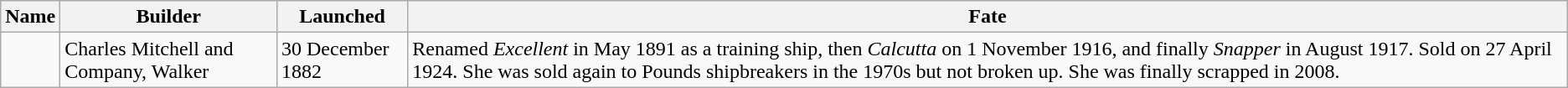<table class="wikitable" style="text-align:left">
<tr>
<th>Name</th>
<th>Builder</th>
<th>Launched</th>
<th>Fate</th>
</tr>
<tr>
<td></td>
<td>Charles Mitchell and Company, Walker</td>
<td>30 December 1882</td>
<td>Renamed <em>Excellent</em> in May 1891 as a training ship, then <em>Calcutta</em> on 1 November 1916, and finally <em>Snapper</em> in August 1917. Sold on 27 April 1924. She was sold again to Pounds shipbreakers in the 1970s but not broken up. She was finally scrapped in 2008.</td>
</tr>
</table>
